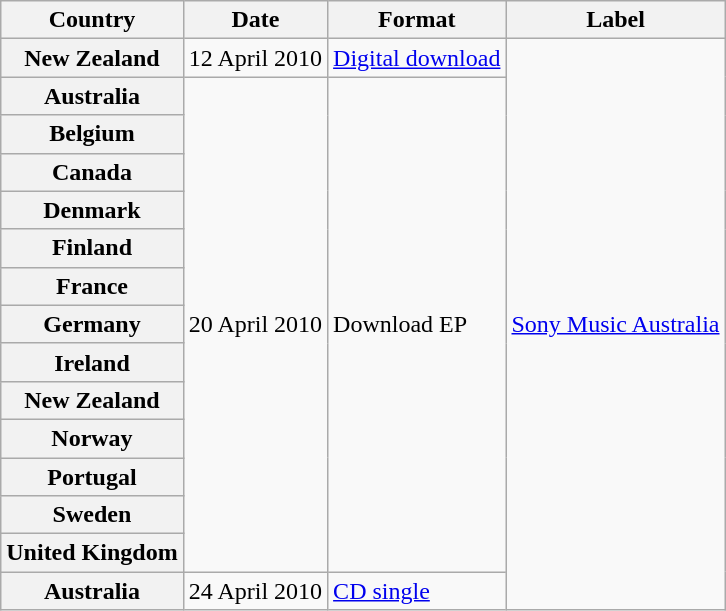<table class="wikitable plainrowheaders">
<tr>
<th scope="col">Country</th>
<th scope="col">Date</th>
<th scope="col">Format</th>
<th scope="col">Label</th>
</tr>
<tr>
<th scope="row">New Zealand</th>
<td>12 April 2010</td>
<td><a href='#'>Digital download</a></td>
<td rowspan="15"><a href='#'>Sony Music Australia</a></td>
</tr>
<tr>
<th scope="row">Australia</th>
<td rowspan="13">20 April 2010</td>
<td rowspan="13">Download EP</td>
</tr>
<tr>
<th scope="row">Belgium</th>
</tr>
<tr>
<th scope="row">Canada</th>
</tr>
<tr>
<th scope="row">Denmark</th>
</tr>
<tr>
<th scope="row">Finland</th>
</tr>
<tr>
<th scope="row">France</th>
</tr>
<tr>
<th scope="row">Germany</th>
</tr>
<tr>
<th scope="row">Ireland</th>
</tr>
<tr>
<th scope="row">New Zealand</th>
</tr>
<tr>
<th scope="row">Norway</th>
</tr>
<tr>
<th scope="row">Portugal</th>
</tr>
<tr>
<th scope="row">Sweden</th>
</tr>
<tr>
<th scope="row">United Kingdom</th>
</tr>
<tr>
<th scope="row">Australia</th>
<td>24 April 2010</td>
<td><a href='#'>CD single</a></td>
</tr>
</table>
